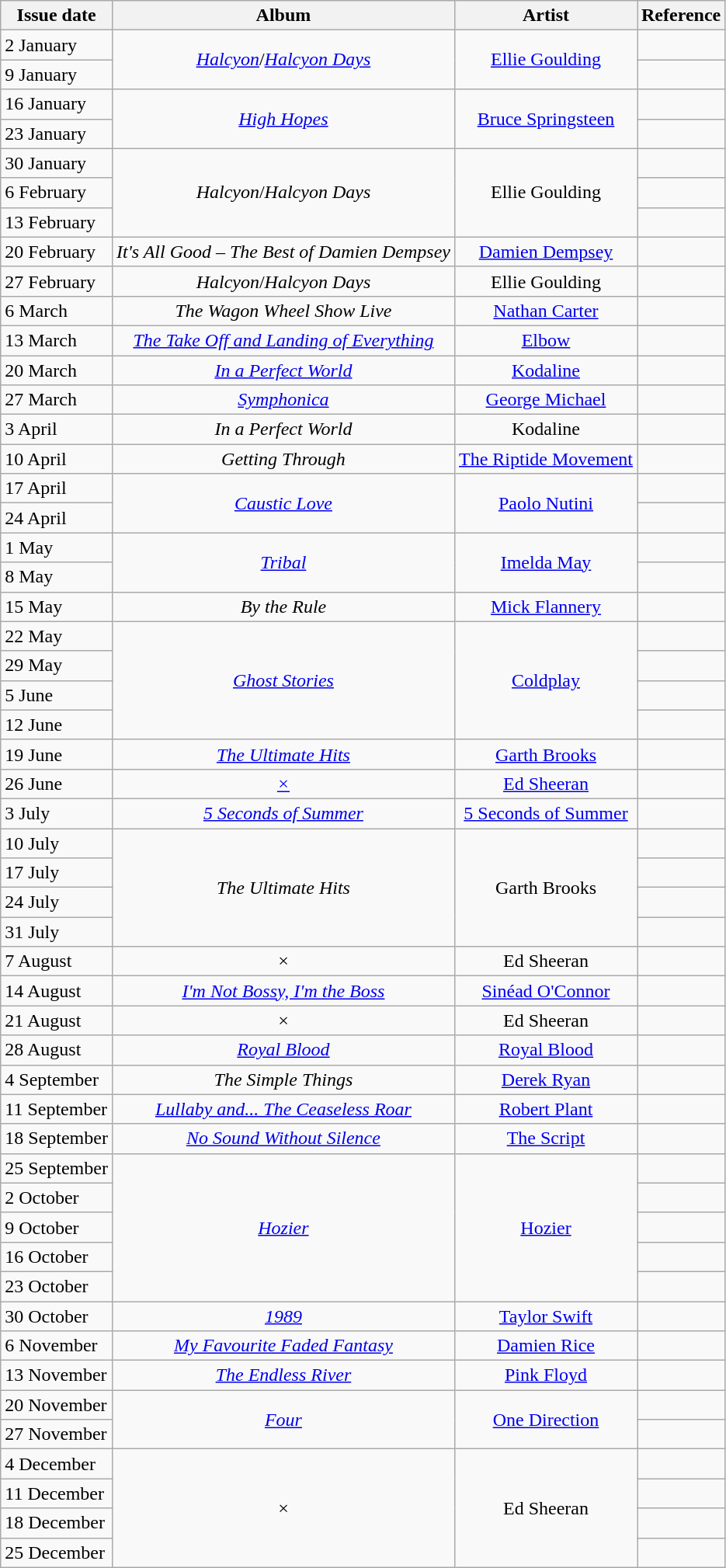<table class="wikitable">
<tr>
<th>Issue date</th>
<th>Album</th>
<th>Artist</th>
<th>Reference</th>
</tr>
<tr>
<td>2 January</td>
<td align="center" rowspan="2"><em><a href='#'>Halcyon</a></em>/<em><a href='#'>Halcyon Days</a></em></td>
<td align="center" rowspan="2"><a href='#'>Ellie Goulding</a></td>
<td align="center"></td>
</tr>
<tr>
<td>9 January</td>
<td align="center"></td>
</tr>
<tr>
<td>16 January</td>
<td align="center" rowspan="2"><em><a href='#'>High Hopes</a></em></td>
<td align="center" rowspan="2"><a href='#'>Bruce Springsteen</a></td>
<td align="center"></td>
</tr>
<tr>
<td>23 January</td>
<td align="center"></td>
</tr>
<tr>
<td>30 January</td>
<td align="center" rowspan="3"><em>Halcyon</em>/<em>Halcyon Days</em></td>
<td align="center" rowspan="3">Ellie Goulding</td>
<td align="center"></td>
</tr>
<tr>
<td>6 February</td>
<td align="center"></td>
</tr>
<tr>
<td>13 February</td>
<td align="center"></td>
</tr>
<tr>
<td>20 February</td>
<td align="center"><em>It's All Good – The Best of Damien Dempsey</em></td>
<td align="center"><a href='#'>Damien Dempsey</a></td>
<td align="center"></td>
</tr>
<tr>
<td>27 February</td>
<td align="center"><em>Halcyon</em>/<em>Halcyon Days</em></td>
<td align="center">Ellie Goulding</td>
<td align="center"></td>
</tr>
<tr>
<td>6 March</td>
<td align="center"><em>The Wagon Wheel Show Live</em></td>
<td align="center"><a href='#'>Nathan Carter</a></td>
<td align="center"></td>
</tr>
<tr>
<td>13 March</td>
<td align="center"><em><a href='#'>The Take Off and Landing of Everything</a></em></td>
<td align="center"><a href='#'>Elbow</a></td>
<td align="center"></td>
</tr>
<tr>
<td>20 March</td>
<td align="center"><em><a href='#'>In a Perfect World</a></em></td>
<td align="center"><a href='#'>Kodaline</a></td>
<td align="center"></td>
</tr>
<tr>
<td>27 March</td>
<td align="center"><em><a href='#'>Symphonica</a></em></td>
<td align="center"><a href='#'>George Michael</a></td>
<td align="center"></td>
</tr>
<tr>
<td>3 April</td>
<td align="center"><em>In a Perfect World</em></td>
<td align="center">Kodaline</td>
<td align="center"></td>
</tr>
<tr>
<td>10 April</td>
<td align="center"><em>Getting Through</em></td>
<td align="center"><a href='#'>The Riptide Movement</a></td>
<td align="center"></td>
</tr>
<tr>
<td>17 April</td>
<td align="center" rowspan="2"><em><a href='#'>Caustic Love</a></em></td>
<td align="center" rowspan="2"><a href='#'>Paolo Nutini</a></td>
<td align="center"></td>
</tr>
<tr>
<td>24 April</td>
<td align="center"></td>
</tr>
<tr>
<td>1 May</td>
<td align="center" rowspan="2"><em><a href='#'>Tribal</a></em></td>
<td align="center" rowspan="2"><a href='#'>Imelda May</a></td>
<td align="center"></td>
</tr>
<tr>
<td>8 May</td>
<td align="center"></td>
</tr>
<tr>
<td>15 May</td>
<td align="center"><em>By the Rule</em></td>
<td align="center"><a href='#'>Mick Flannery</a></td>
<td align="center"></td>
</tr>
<tr>
<td>22 May</td>
<td align="center" rowspan="4"><em><a href='#'>Ghost Stories</a></em></td>
<td align="center" rowspan="4"><a href='#'>Coldplay</a></td>
<td align="center"></td>
</tr>
<tr>
<td>29 May</td>
<td align="center"></td>
</tr>
<tr>
<td>5 June</td>
<td align="center"></td>
</tr>
<tr>
<td>12 June</td>
<td align="center"></td>
</tr>
<tr>
<td>19 June</td>
<td align="center"><em><a href='#'>The Ultimate Hits</a></em></td>
<td align="center"><a href='#'>Garth Brooks</a></td>
<td align="center"></td>
</tr>
<tr>
<td>26 June</td>
<td align="center"><em><a href='#'>×</a></em></td>
<td align="center"><a href='#'>Ed Sheeran</a></td>
<td align="center"></td>
</tr>
<tr>
<td>3 July</td>
<td align="center"><em><a href='#'>5 Seconds of Summer</a></em></td>
<td align="center"><a href='#'>5 Seconds of Summer</a></td>
<td align="center"></td>
</tr>
<tr>
<td>10 July</td>
<td align="center" rowspan="4"><em>The Ultimate Hits</em></td>
<td align="center" rowspan="4">Garth Brooks</td>
<td align="center"></td>
</tr>
<tr>
<td>17 July</td>
<td align="center"></td>
</tr>
<tr>
<td>24 July</td>
<td align="center"></td>
</tr>
<tr>
<td>31 July</td>
<td align="center"></td>
</tr>
<tr>
<td>7 August</td>
<td align="center"><em>×</em></td>
<td align="center">Ed Sheeran</td>
<td align="center"></td>
</tr>
<tr>
<td>14 August</td>
<td align="center"><em><a href='#'>I'm Not Bossy, I'm the Boss</a></em></td>
<td align="center"><a href='#'>Sinéad O'Connor</a></td>
<td align="center"></td>
</tr>
<tr>
<td>21 August</td>
<td align="center"><em>×</em></td>
<td align="center">Ed Sheeran</td>
<td align="center"></td>
</tr>
<tr>
<td>28 August</td>
<td align="center"><em><a href='#'>Royal Blood</a></em></td>
<td align="center"><a href='#'>Royal Blood</a></td>
<td align="center"></td>
</tr>
<tr>
<td>4 September</td>
<td align="center"><em>The Simple Things</em></td>
<td align="center"><a href='#'>Derek Ryan</a></td>
<td align="center"></td>
</tr>
<tr>
<td>11 September</td>
<td align="center"><em><a href='#'>Lullaby and... The Ceaseless Roar</a></em></td>
<td align="center"><a href='#'>Robert Plant</a></td>
<td align="center"></td>
</tr>
<tr>
<td>18 September</td>
<td align="center"><em><a href='#'>No Sound Without Silence</a></em></td>
<td align="center"><a href='#'>The Script</a></td>
<td align="center"></td>
</tr>
<tr>
<td>25 September</td>
<td align="center" rowspan="5"><em><a href='#'>Hozier</a></em></td>
<td align="center" rowspan="5"><a href='#'>Hozier</a></td>
<td align="center"></td>
</tr>
<tr>
<td>2 October</td>
<td align="center"></td>
</tr>
<tr>
<td>9 October</td>
<td align="center"></td>
</tr>
<tr>
<td>16 October</td>
<td align="center"></td>
</tr>
<tr>
<td>23 October</td>
<td align="center"></td>
</tr>
<tr>
<td>30 October</td>
<td align="center"><em><a href='#'>1989</a></em></td>
<td align="center"><a href='#'>Taylor Swift</a></td>
<td align="center"></td>
</tr>
<tr>
<td>6 November</td>
<td align="center"><em><a href='#'>My Favourite Faded Fantasy</a></em></td>
<td align="center"><a href='#'>Damien Rice</a></td>
<td align="center"></td>
</tr>
<tr>
<td>13 November</td>
<td align="center"><em><a href='#'>The Endless River</a></em></td>
<td align="center"><a href='#'>Pink Floyd</a></td>
<td align="center"></td>
</tr>
<tr>
<td>20 November</td>
<td align="center" rowspan="2"><em><a href='#'>Four</a></em></td>
<td align="center" rowspan="2"><a href='#'>One Direction</a></td>
<td align="center"></td>
</tr>
<tr>
<td>27 November</td>
<td align="center"></td>
</tr>
<tr>
<td>4 December</td>
<td align="center" rowspan="4"><em>×</em></td>
<td align="center" rowspan="4">Ed Sheeran</td>
<td align="center"></td>
</tr>
<tr>
<td>11 December</td>
<td align="center"></td>
</tr>
<tr>
<td>18 December</td>
<td align="center"></td>
</tr>
<tr>
<td>25 December</td>
<td align="center"></td>
</tr>
</table>
